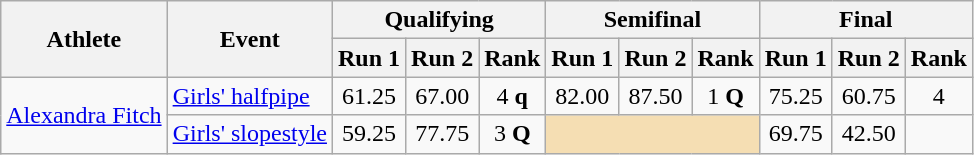<table class="wikitable">
<tr>
<th rowspan="2">Athlete</th>
<th rowspan="2">Event</th>
<th colspan="3">Qualifying</th>
<th colspan="3">Semifinal</th>
<th colspan="3">Final</th>
</tr>
<tr>
<th>Run 1</th>
<th>Run 2</th>
<th>Rank</th>
<th>Run 1</th>
<th>Run 2</th>
<th>Rank</th>
<th>Run 1</th>
<th>Run 2</th>
<th>Rank</th>
</tr>
<tr>
<td rowspan="2"><a href='#'>Alexandra Fitch</a></td>
<td><a href='#'>Girls' halfpipe</a></td>
<td align="center">61.25</td>
<td align="center">67.00</td>
<td align="center">4 <strong>q</strong></td>
<td align="center">82.00</td>
<td align="center">87.50</td>
<td align="center">1 <strong>Q</strong></td>
<td align="center">75.25</td>
<td align="center">60.75</td>
<td align="center">4</td>
</tr>
<tr>
<td><a href='#'>Girls' slopestyle</a></td>
<td align="center">59.25</td>
<td align="center">77.75</td>
<td align="center">3 <strong>Q</strong></td>
<td colspan=3 bgcolor="wheat"></td>
<td align="center">69.75</td>
<td align="center">42.50</td>
<td align="center"></td>
</tr>
</table>
